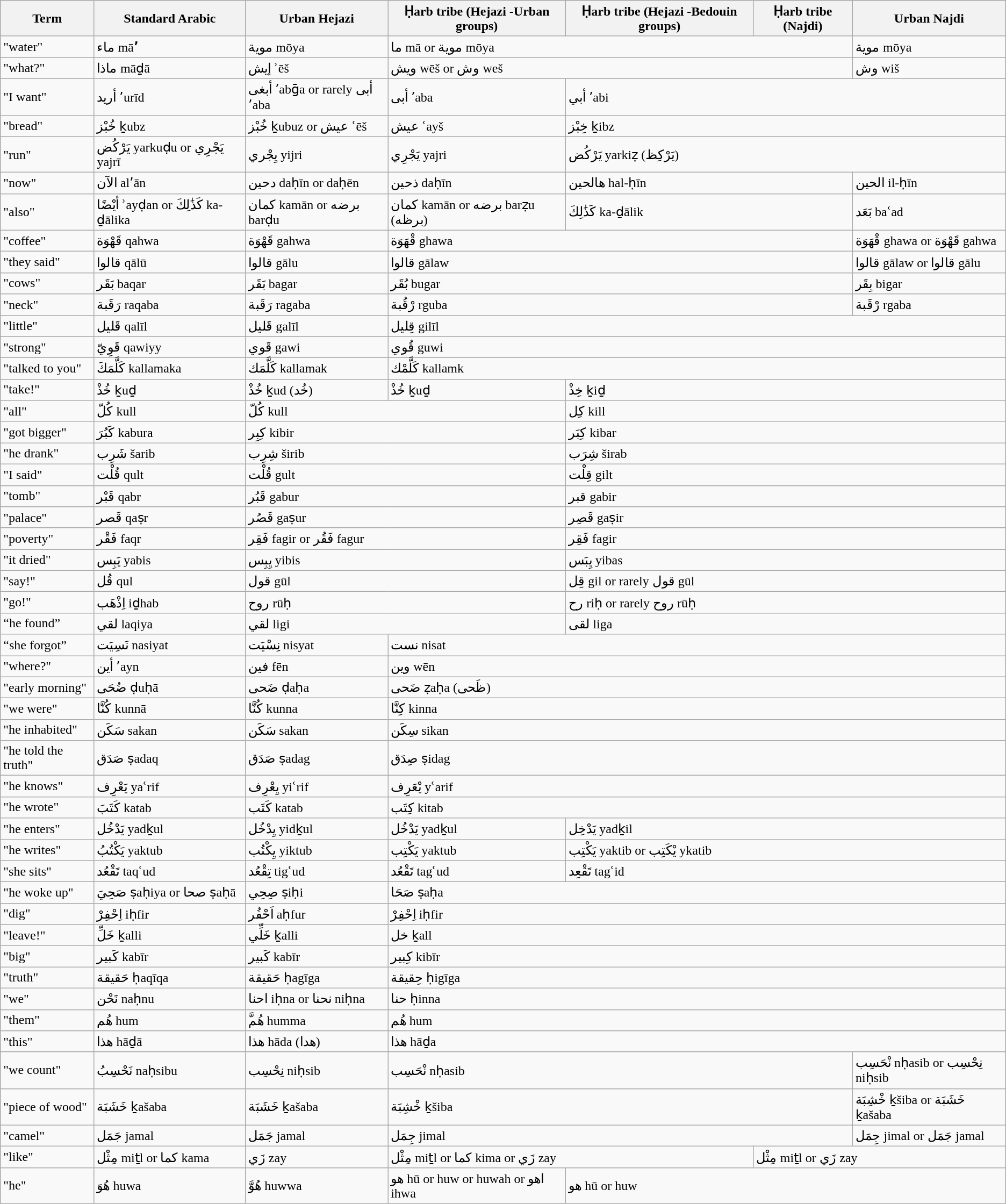<table class="wikitable sortable">
<tr>
<th>Term</th>
<th>Standard Arabic</th>
<th>Urban Hejazi</th>
<th><strong>Ḥarb tribe (</strong>Hejazi -Urban groups)</th>
<th><strong>Ḥarb tribe (</strong>Hejazi -Bedouin groups)</th>
<th><strong>Ḥarb tribe (</strong>Najdi)</th>
<th>Urban Najdi</th>
</tr>
<tr>
<td>"water"</td>
<td>ماء mā<strong>ʼ</strong></td>
<td>موية mōya</td>
<td colspan="3">ما mā or موية mōya</td>
<td>موية mōya</td>
</tr>
<tr>
<td>"what?"</td>
<td>ماذا māḏā</td>
<td>إيش ʾēš</td>
<td colspan="3">ويش  wēš or وش weš</td>
<td>وش wiš</td>
</tr>
<tr>
<td>"I want"</td>
<td>أريد ʼurīd</td>
<td>أبغى ʼabḡa or rarely أبى ʼaba</td>
<td>أبى ʼaba</td>
<td colspan="3">أبي ʼabi</td>
</tr>
<tr>
<td>"bread"</td>
<td>خُبْز ḵubz</td>
<td>خُبْز ḵubuz or عيش ʿēš</td>
<td>عيش ʿayš</td>
<td colspan="3">خِبْز ḵibz</td>
</tr>
<tr>
<td>"run"</td>
<td>يَرْكُض yarkuḍu or يَجْرِي yajrī</td>
<td>يِجْري yijri</td>
<td>يَجْرِي yajri</td>
<td colspan="3">يَرْكُض yarkiẓ (يَرْكِظ)</td>
</tr>
<tr>
<td>"now"</td>
<td>الآن alʼān</td>
<td>دحين daḥīn or daḥēn</td>
<td>ذحين daḥīn</td>
<td colspan="2">هالحين hal-ḥīn</td>
<td>الحين il-ḥīn</td>
</tr>
<tr>
<td>"also"</td>
<td>أيْضًا ʾayḍan or كَذَٰلِكَ ka-ḏālika</td>
<td>كمان kamān or برضه barḍu</td>
<td>كمان kamān or برضه barẓu (برظه)</td>
<td colspan="2">كَذَٰلِكَ ka-ḏālik</td>
<td>بَعَد baʿad</td>
</tr>
<tr>
<td>"coffee"</td>
<td>قَهْوَة qahwa</td>
<td>قَهْوَة gahwa</td>
<td colspan="3">قْهَوَة ghawa</td>
<td>قْهَوَة ghawa or قَهْوَة gahwa</td>
</tr>
<tr>
<td>"they said"</td>
<td>قالوا qālū</td>
<td>قالوا gālu</td>
<td colspan="3">قالوا gālaw</td>
<td>قالوا gālaw or قالوا gālu</td>
</tr>
<tr>
<td>"cows"</td>
<td>بَقَر baqar</td>
<td>بَقَر bagar</td>
<td colspan="3">بُقَر bugar</td>
<td>بِقَر bigar</td>
</tr>
<tr>
<td>"neck"</td>
<td>رَقَبة raqaba</td>
<td>رَقَبة ragaba</td>
<td colspan="3">رْقُبة rguba</td>
<td>رْقَبة rgaba</td>
</tr>
<tr>
<td>"little"</td>
<td>قَليل qalīl</td>
<td>قَليل galīl</td>
<td colspan="4">قِليل gilīl</td>
</tr>
<tr>
<td>"strong"</td>
<td>قَوِيّ qawiyy</td>
<td>قَوي gawi</td>
<td colspan="4">قُوي guwi</td>
</tr>
<tr>
<td>"talked to you"</td>
<td>كَلَّمَكَ kallamaka</td>
<td>كَلَّمَك kallamak</td>
<td colspan="4">كَلَّمْك kallamk</td>
</tr>
<tr>
<td>"take!"</td>
<td>خُذْ ḵuḏ</td>
<td>خُذْ ḵud (خُد)</td>
<td>خُذْ ḵuḏ</td>
<td colspan="3">خِذْ ḵiḏ</td>
</tr>
<tr>
<td>"all"</td>
<td>كُلّ kull</td>
<td colspan="2">كُلّ kull</td>
<td colspan="3">كِل kill</td>
</tr>
<tr>
<td>"got bigger"</td>
<td>كَبُرَ kabura</td>
<td colspan="2">كِبِر kibir</td>
<td colspan="3">كِبَر kibar</td>
</tr>
<tr>
<td>"he drank"</td>
<td>شَرِب šarib</td>
<td colspan="2">شِرِب širib</td>
<td colspan="3">شِرَب širab</td>
</tr>
<tr>
<td>"I said"</td>
<td>قُلْت qult</td>
<td colspan="2">قُلْت gult</td>
<td colspan="3">قِلْت gilt</td>
</tr>
<tr>
<td>"tomb"</td>
<td>قَبْر qabr</td>
<td colspan="2">قَبُر gabur</td>
<td colspan="3">قبر gabir</td>
</tr>
<tr>
<td>"palace"</td>
<td>قَصر qaṣr</td>
<td colspan="2">قَصُر gaṣur</td>
<td colspan="3">قَصِر gaṣir</td>
</tr>
<tr>
<td>"poverty"</td>
<td>فَقْر faqr</td>
<td colspan="2">فَقِر fagir or فَقُر fagur</td>
<td colspan="3">فَقِر fagir</td>
</tr>
<tr>
<td>"it dried"</td>
<td>يَبِس yabis</td>
<td colspan="2">يِبِس yibis</td>
<td colspan="3">يِبَس yibas</td>
</tr>
<tr>
<td>"say!"</td>
<td>قُل qul</td>
<td colspan="2">قول gūl</td>
<td colspan="3">قِل gil or rarely قول gūl</td>
</tr>
<tr>
<td>"go!"</td>
<td>اِذْهَب iḏhab</td>
<td colspan="2">روح rūḥ</td>
<td colspan="3">رح riḥ or rarely روح rūḥ</td>
</tr>
<tr>
<td>“he found”</td>
<td>لقي laqiya</td>
<td colspan="2">لقي ligi</td>
<td colspan="3">لقى liga</td>
</tr>
<tr>
<td>“she forgot”</td>
<td>نَسِيَت nasiyat</td>
<td>نِسْيَت nisyat</td>
<td colspan="4">نست nisat</td>
</tr>
<tr>
<td>"where?"</td>
<td>أين ʼayn</td>
<td>فين fēn</td>
<td colspan="4">وين wēn</td>
</tr>
<tr>
<td>"early morning"</td>
<td>ضُحَى ḍuḥā</td>
<td>ضَحى ḍaḥa</td>
<td colspan="4">ضَحى ẓaḥa (ظَحى)</td>
</tr>
<tr>
<td>"we were"</td>
<td>كُنَّا kunnā</td>
<td>كُنَّا kunna</td>
<td colspan="4">كِنَّا kinna</td>
</tr>
<tr>
<td>"he inhabited"</td>
<td>سَكَن sakan</td>
<td>سَكَن sakan</td>
<td colspan="4">سِكَن sikan</td>
</tr>
<tr>
<td>"he told the truth"</td>
<td>صَدَق ṣadaq</td>
<td>صَدَق ṣadag</td>
<td colspan="4">صِدَق ṣidag</td>
</tr>
<tr>
<td>"he knows"</td>
<td>يَعْرِف yaʿrif</td>
<td>يِعْرِف yiʿrif</td>
<td colspan="4">يْعَرِف yʿarif</td>
</tr>
<tr>
<td>"he wrote"</td>
<td>كَتَبَ katab</td>
<td>كَتَب katab</td>
<td colspan="4">كِتَب kitab</td>
</tr>
<tr>
<td>"he enters"</td>
<td>يَدْخُل yadḵul</td>
<td>يِدْخُل yidḵul</td>
<td>يَدْخُل yadḵul</td>
<td colspan="3">يَدْخِل yadḵil</td>
</tr>
<tr>
<td>"he writes"</td>
<td>يَكْتُبُ yaktub</td>
<td>يِكْتُب yiktub</td>
<td>يَكْتِب yaktub</td>
<td colspan="3">يَكْتِب yaktib or يْكَتِب ykatib</td>
</tr>
<tr>
<td>"she sits"</td>
<td>تَقْعُد taqʿud</td>
<td>تِقْعُد tigʿud</td>
<td>تَقْعُد tagʿud</td>
<td colspan="3">تَقْعِد tagʿid</td>
</tr>
<tr>
<td>"he woke up"</td>
<td>صَحِيَ ṣaḥiya or صحا ṣaḥā</td>
<td>صِحِي ṣiḥi</td>
<td colspan="4">صَحَا ṣaḥa</td>
</tr>
<tr>
<td>"dig"</td>
<td>اِحْفِرْ iḥfir</td>
<td>اَحْفُر aḥfur</td>
<td colspan="4">اِحْفِرْ iḥfir</td>
</tr>
<tr>
<td>"leave!"</td>
<td>خَلِّ ḵalli</td>
<td>خَلِّي ḵalli</td>
<td colspan="4">خل ḵall</td>
</tr>
<tr>
<td>"big"</td>
<td>كَبير kabīr</td>
<td>كَبير kabīr</td>
<td colspan="4">كِبير kibīr</td>
</tr>
<tr>
<td>"truth"</td>
<td>حَقيقة ḥaqīqa</td>
<td>حَقيقة ḥagīga</td>
<td colspan="4">حِقيقة ḥigīga</td>
</tr>
<tr>
<td>"we"</td>
<td>نَحْن naḥnu</td>
<td>احنا iḥna or نحنا niḥna</td>
<td colspan="4">حنا ḥinna</td>
</tr>
<tr>
<td>"them"</td>
<td>هُم hum</td>
<td>َّهُم humma</td>
<td colspan="4">هُم hum</td>
</tr>
<tr>
<td>"this"</td>
<td>هذا hāḏā</td>
<td>هذا hāda (هدا)</td>
<td colspan="4">هذا hāḏa</td>
</tr>
<tr>
<td>"we count"</td>
<td>نَحْسِبُ naḥsibu</td>
<td>نِحْسِب niḥsib</td>
<td colspan="3">نْحَسِب nḥasib</td>
<td>نْحَسِب nḥasib or نِحْسِب niḥsib</td>
</tr>
<tr>
<td>"piece of wood"</td>
<td>خَشَبَة ḵašaba</td>
<td>خَشَبَة ḵašaba</td>
<td colspan="3">خْشِبَة ḵšiba</td>
<td>خْشِبَة ḵšiba or خَشَبَة ḵašaba</td>
</tr>
<tr>
<td>"camel"</td>
<td>جَمَل jamal</td>
<td>جَمَل jamal</td>
<td colspan="3">جِمَل jimal</td>
<td>جِمَل jimal or جَمَل jamal</td>
</tr>
<tr>
<td>"like"</td>
<td>مِثْل miṯl or كما kama</td>
<td>زَي zay</td>
<td colspan="2">مِثْل miṯl or كما kima or زَي zay</td>
<td colspan="2">مِثْل miṯl or زَي zay</td>
</tr>
<tr>
<td>"he"</td>
<td>هُوَ huwa</td>
<td>هُوَّ huwwa</td>
<td>هو hū or huw or huwah or اهو ihwa</td>
<td colspan="3">هو hū or huw</td>
</tr>
</table>
